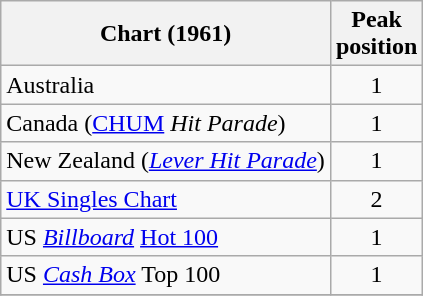<table class="wikitable">
<tr>
<th>Chart (1961)</th>
<th>Peak<br>position</th>
</tr>
<tr>
<td>Australia</td>
<td style="text-align:center;">1</td>
</tr>
<tr>
<td>Canada (<a href='#'>CHUM</a> <em>Hit Parade</em>)</td>
<td style="text-align:center;">1</td>
</tr>
<tr>
<td>New Zealand (<em><a href='#'>Lever Hit Parade</a></em>)</td>
<td style="text-align:center;">1</td>
</tr>
<tr>
<td><a href='#'>UK Singles Chart</a></td>
<td style="text-align:center;">2</td>
</tr>
<tr>
<td>US <em><a href='#'>Billboard</a></em> <a href='#'>Hot 100</a></td>
<td style="text-align:center;">1</td>
</tr>
<tr>
<td>US <a href='#'><em>Cash Box</em></a> Top 100</td>
<td align="center">1</td>
</tr>
<tr>
</tr>
</table>
